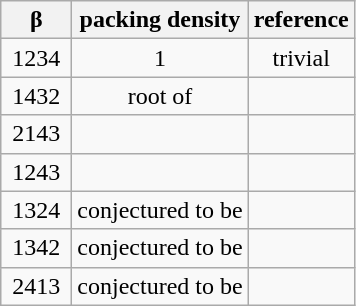<table class="wikitable" style="text-align:center;" border="1">
<tr>
<th>β</th>
<th>packing density</th>
<th>reference</th>
</tr>
<tr>
<td> 1234 </td>
<td>1</td>
<td>trivial</td>
</tr>
<tr>
<td> 1432 </td>
<td>root of </td>
<td></td>
</tr>
<tr>
<td> 2143 </td>
<td></td>
<td></td>
</tr>
<tr>
<td> 1243 </td>
<td></td>
<td></td>
</tr>
<tr>
<td> 1324 </td>
<td>conjectured to be </td>
<td></td>
</tr>
<tr>
<td> 1342 </td>
<td>conjectured to be </td>
<td></td>
</tr>
<tr>
<td> 2413 </td>
<td>conjectured to be </td>
<td></td>
</tr>
</table>
